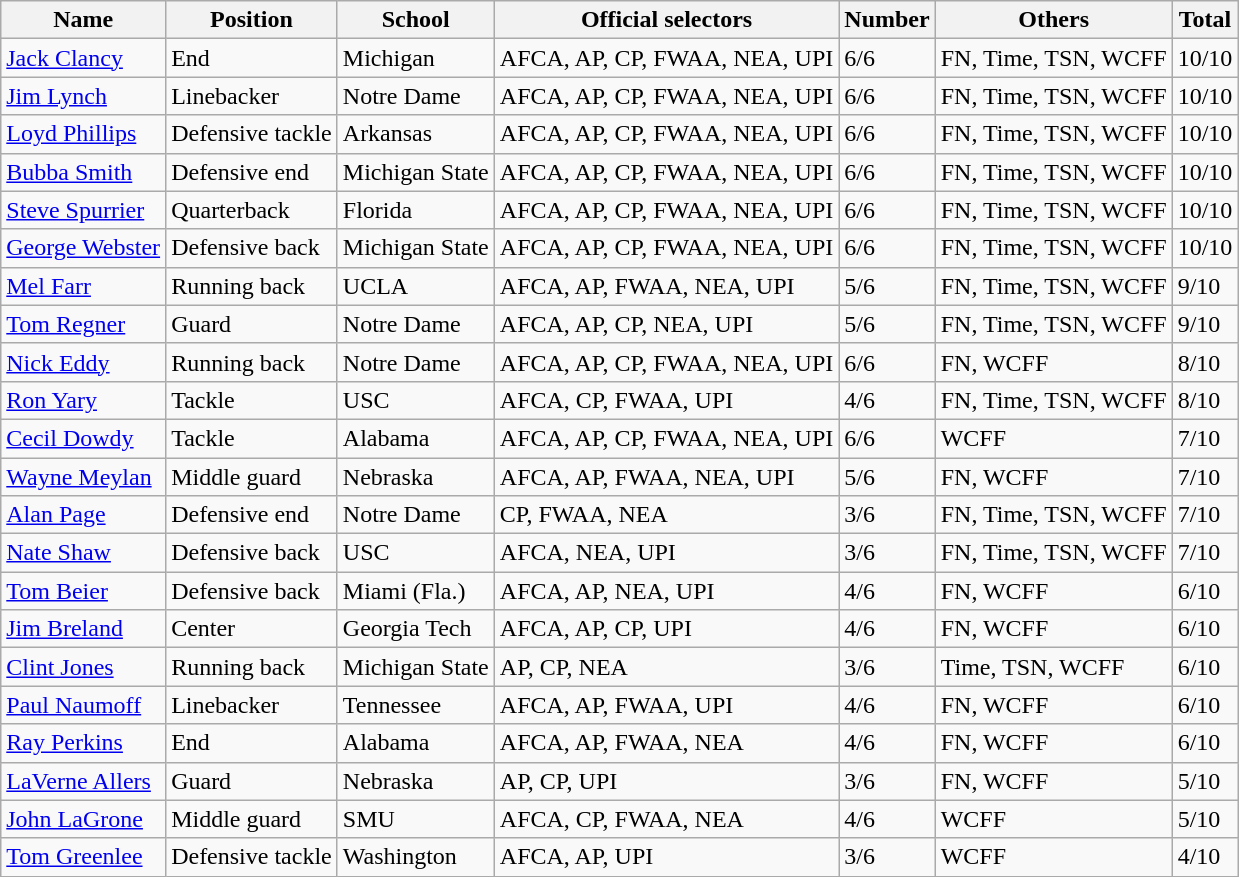<table class="wikitable sortable">
<tr>
<th bgcolor="#DDDDFF">Name</th>
<th bgcolor="#DDDDFF">Position</th>
<th bgcolor="#DDDDFF">School</th>
<th bgcolor="#DDDDFF">Official selectors</th>
<th bgcolor="#DDDDFF">Number</th>
<th bgcolor="#DDDDFF">Others</th>
<th bgcolor="#DDDDFF">Total</th>
</tr>
<tr align="left">
<td><a href='#'>Jack Clancy</a></td>
<td>End</td>
<td>Michigan</td>
<td>AFCA, AP, CP, FWAA, NEA, UPI</td>
<td>6/6</td>
<td>FN, Time, TSN, WCFF</td>
<td>10/10</td>
</tr>
<tr>
<td><a href='#'>Jim Lynch</a></td>
<td>Linebacker</td>
<td>Notre Dame</td>
<td>AFCA, AP, CP, FWAA, NEA, UPI</td>
<td>6/6</td>
<td>FN, Time, TSN, WCFF</td>
<td>10/10</td>
</tr>
<tr>
<td><a href='#'>Loyd Phillips</a></td>
<td>Defensive tackle</td>
<td>Arkansas</td>
<td>AFCA, AP, CP, FWAA, NEA, UPI</td>
<td>6/6</td>
<td>FN, Time, TSN, WCFF</td>
<td>10/10</td>
</tr>
<tr>
<td><a href='#'>Bubba Smith</a></td>
<td>Defensive end</td>
<td>Michigan State</td>
<td>AFCA, AP, CP, FWAA, NEA, UPI</td>
<td>6/6</td>
<td>FN, Time, TSN, WCFF</td>
<td>10/10</td>
</tr>
<tr>
<td><a href='#'>Steve Spurrier</a></td>
<td>Quarterback</td>
<td>Florida</td>
<td>AFCA, AP, CP, FWAA, NEA, UPI</td>
<td>6/6</td>
<td>FN, Time, TSN, WCFF</td>
<td>10/10</td>
</tr>
<tr>
<td><a href='#'>George Webster</a></td>
<td>Defensive back</td>
<td>Michigan State</td>
<td>AFCA, AP, CP, FWAA, NEA, UPI</td>
<td>6/6</td>
<td>FN, Time, TSN, WCFF</td>
<td>10/10</td>
</tr>
<tr>
<td><a href='#'>Mel Farr</a></td>
<td>Running back</td>
<td>UCLA</td>
<td>AFCA, AP, FWAA, NEA, UPI</td>
<td>5/6</td>
<td>FN, Time, TSN, WCFF</td>
<td>9/10</td>
</tr>
<tr>
<td><a href='#'>Tom Regner</a></td>
<td>Guard</td>
<td>Notre Dame</td>
<td>AFCA, AP, CP, NEA, UPI</td>
<td>5/6</td>
<td>FN, Time, TSN, WCFF</td>
<td>9/10</td>
</tr>
<tr>
<td><a href='#'>Nick Eddy</a></td>
<td>Running back</td>
<td>Notre Dame</td>
<td>AFCA, AP, CP, FWAA, NEA, UPI</td>
<td>6/6</td>
<td>FN, WCFF</td>
<td>8/10</td>
</tr>
<tr>
<td><a href='#'>Ron Yary</a></td>
<td>Tackle</td>
<td>USC</td>
<td>AFCA, CP, FWAA, UPI</td>
<td>4/6</td>
<td>FN, Time, TSN, WCFF</td>
<td>8/10</td>
</tr>
<tr>
<td><a href='#'>Cecil Dowdy</a></td>
<td>Tackle</td>
<td>Alabama</td>
<td>AFCA, AP, CP, FWAA, NEA, UPI</td>
<td>6/6</td>
<td>WCFF</td>
<td>7/10</td>
</tr>
<tr>
<td><a href='#'>Wayne Meylan</a></td>
<td>Middle guard</td>
<td>Nebraska</td>
<td>AFCA, AP, FWAA, NEA, UPI</td>
<td>5/6</td>
<td>FN, WCFF</td>
<td>7/10</td>
</tr>
<tr>
<td><a href='#'>Alan Page</a></td>
<td>Defensive end</td>
<td>Notre Dame</td>
<td>CP, FWAA, NEA</td>
<td>3/6</td>
<td>FN, Time, TSN, WCFF</td>
<td>7/10</td>
</tr>
<tr>
<td><a href='#'>Nate Shaw</a></td>
<td>Defensive back</td>
<td>USC</td>
<td>AFCA, NEA, UPI</td>
<td>3/6</td>
<td>FN, Time, TSN, WCFF</td>
<td>7/10</td>
</tr>
<tr>
<td><a href='#'>Tom Beier</a></td>
<td>Defensive back</td>
<td>Miami (Fla.)</td>
<td>AFCA, AP, NEA, UPI</td>
<td>4/6</td>
<td>FN, WCFF</td>
<td>6/10</td>
</tr>
<tr>
<td><a href='#'>Jim Breland</a></td>
<td>Center</td>
<td>Georgia Tech</td>
<td>AFCA, AP, CP, UPI</td>
<td>4/6</td>
<td>FN, WCFF</td>
<td>6/10</td>
</tr>
<tr>
<td><a href='#'>Clint Jones</a></td>
<td>Running back</td>
<td>Michigan State</td>
<td>AP, CP, NEA</td>
<td>3/6</td>
<td>Time, TSN, WCFF</td>
<td>6/10</td>
</tr>
<tr>
<td><a href='#'>Paul Naumoff</a></td>
<td>Linebacker</td>
<td>Tennessee</td>
<td>AFCA, AP, FWAA, UPI</td>
<td>4/6</td>
<td>FN, WCFF</td>
<td>6/10</td>
</tr>
<tr>
<td><a href='#'>Ray Perkins</a></td>
<td>End</td>
<td>Alabama</td>
<td>AFCA, AP, FWAA, NEA</td>
<td>4/6</td>
<td>FN, WCFF</td>
<td>6/10</td>
</tr>
<tr>
<td><a href='#'>LaVerne Allers</a></td>
<td>Guard</td>
<td>Nebraska</td>
<td>AP, CP, UPI</td>
<td>3/6</td>
<td>FN, WCFF</td>
<td>5/10</td>
</tr>
<tr>
<td><a href='#'>John LaGrone</a></td>
<td>Middle guard</td>
<td>SMU</td>
<td>AFCA, CP, FWAA, NEA</td>
<td>4/6</td>
<td>WCFF</td>
<td>5/10</td>
</tr>
<tr>
<td><a href='#'>Tom Greenlee</a></td>
<td>Defensive tackle</td>
<td>Washington</td>
<td>AFCA, AP, UPI</td>
<td>3/6</td>
<td>WCFF</td>
<td>4/10</td>
</tr>
</table>
